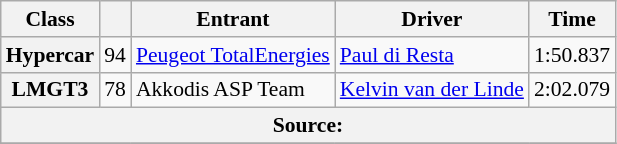<table class="wikitable" style="font-size:90%;">
<tr>
<th>Class</th>
<th></th>
<th>Entrant</th>
<th>Driver</th>
<th>Time</th>
</tr>
<tr>
<th>Hypercar</th>
<td style="text-align:center;">94</td>
<td> <a href='#'>Peugeot TotalEnergies</a></td>
<td> <a href='#'>Paul di Resta</a></td>
<td>1:50.837</td>
</tr>
<tr>
<th>LMGT3</th>
<td style="text-align:center;">78</td>
<td> Akkodis ASP Team</td>
<td> <a href='#'>Kelvin van der Linde</a></td>
<td>2:02.079</td>
</tr>
<tr>
<th colspan="6">Source:</th>
</tr>
<tr>
</tr>
</table>
